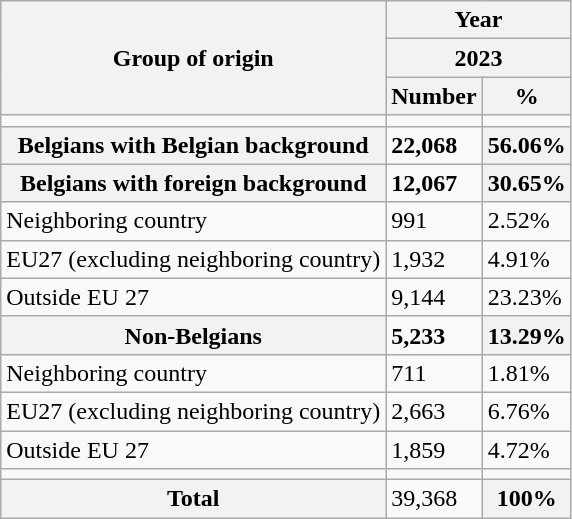<table class="wikitable sortable mw-collapsible">
<tr>
<th rowspan="3">Group of origin</th>
<th colspan="2">Year</th>
</tr>
<tr>
<th colspan="2">2023</th>
</tr>
<tr>
<th>Number</th>
<th>%</th>
</tr>
<tr>
<td></td>
<td></td>
<td></td>
</tr>
<tr>
<th>Belgians with Belgian background</th>
<td><strong>22,068</strong></td>
<th>56.06%</th>
</tr>
<tr>
<th>Belgians with foreign background</th>
<td><strong>12,067</strong></td>
<th><strong>30.65%</strong></th>
</tr>
<tr>
<td>Neighboring country</td>
<td>991</td>
<td>2.52%</td>
</tr>
<tr>
<td>EU27 (excluding neighboring country)</td>
<td>1,932</td>
<td>4.91%</td>
</tr>
<tr>
<td>Outside EU 27</td>
<td>9,144</td>
<td>23.23%</td>
</tr>
<tr>
<th>Non-Belgians</th>
<td><strong>5,233</strong></td>
<th>13.29%</th>
</tr>
<tr>
<td>Neighboring country</td>
<td>711</td>
<td>1.81%</td>
</tr>
<tr>
<td>EU27 (excluding neighboring country)</td>
<td>2,663</td>
<td>6.76%</td>
</tr>
<tr>
<td>Outside EU 27</td>
<td>1,859</td>
<td>4.72%</td>
</tr>
<tr>
<td></td>
<td></td>
<td></td>
</tr>
<tr>
<th>Total</th>
<td>39,368</td>
<th>100%</th>
</tr>
</table>
